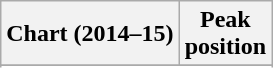<table class="wikitable sortable plainrowheaders" style="text-align:center">
<tr>
<th scope="col">Chart (2014–15)</th>
<th scope="col">Peak<br>position</th>
</tr>
<tr>
</tr>
<tr>
</tr>
</table>
